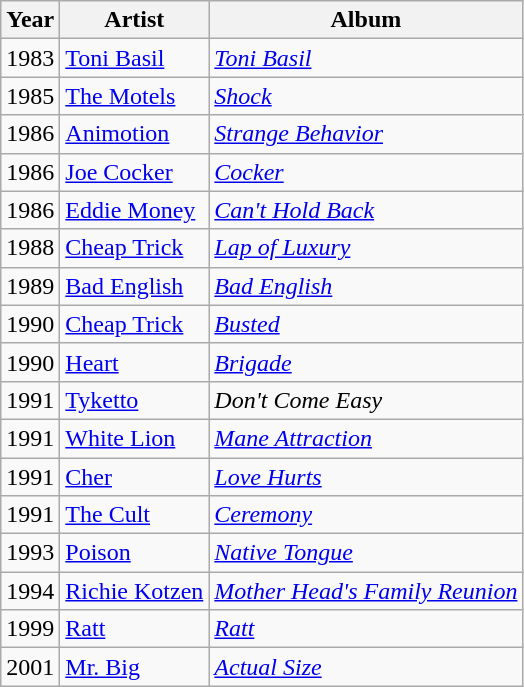<table class="wikitable">
<tr>
<th>Year</th>
<th>Artist</th>
<th>Album</th>
</tr>
<tr>
<td>1983</td>
<td><a href='#'>Toni Basil</a></td>
<td><em><a href='#'>Toni Basil</a></em></td>
</tr>
<tr>
<td>1985</td>
<td><a href='#'>The Motels</a></td>
<td><em><a href='#'>Shock</a></em></td>
</tr>
<tr>
<td>1986</td>
<td><a href='#'>Animotion</a></td>
<td><em><a href='#'>Strange Behavior</a></em></td>
</tr>
<tr>
<td>1986</td>
<td><a href='#'>Joe Cocker</a></td>
<td><em><a href='#'>Cocker</a></em></td>
</tr>
<tr>
<td>1986</td>
<td><a href='#'>Eddie Money</a></td>
<td><em><a href='#'>Can't Hold Back</a></em></td>
</tr>
<tr>
<td>1988</td>
<td><a href='#'>Cheap Trick</a></td>
<td><em><a href='#'>Lap of Luxury</a></em></td>
</tr>
<tr>
<td>1989</td>
<td><a href='#'>Bad English</a></td>
<td><em><a href='#'>Bad English</a></em></td>
</tr>
<tr>
<td>1990</td>
<td><a href='#'>Cheap Trick</a></td>
<td><em><a href='#'>Busted</a></em></td>
</tr>
<tr>
<td>1990</td>
<td><a href='#'>Heart</a></td>
<td><em><a href='#'>Brigade</a></em></td>
</tr>
<tr>
<td>1991</td>
<td><a href='#'>Tyketto</a></td>
<td><em>Don't Come Easy</em></td>
</tr>
<tr>
<td>1991</td>
<td><a href='#'>White Lion</a></td>
<td><em><a href='#'>Mane Attraction</a></em></td>
</tr>
<tr>
<td>1991</td>
<td><a href='#'>Cher</a></td>
<td><em><a href='#'>Love Hurts</a></em></td>
</tr>
<tr>
<td>1991</td>
<td><a href='#'>The Cult</a></td>
<td><em><a href='#'>Ceremony</a></em></td>
</tr>
<tr>
<td>1993</td>
<td><a href='#'>Poison</a></td>
<td><em><a href='#'>Native Tongue</a></em></td>
</tr>
<tr>
<td>1994</td>
<td><a href='#'>Richie Kotzen</a></td>
<td><em><a href='#'>Mother Head's Family Reunion</a></em></td>
</tr>
<tr>
<td>1999</td>
<td><a href='#'>Ratt</a></td>
<td><em><a href='#'>Ratt</a></em></td>
</tr>
<tr>
<td>2001</td>
<td><a href='#'>Mr. Big</a></td>
<td><em><a href='#'>Actual Size</a></em></td>
</tr>
</table>
